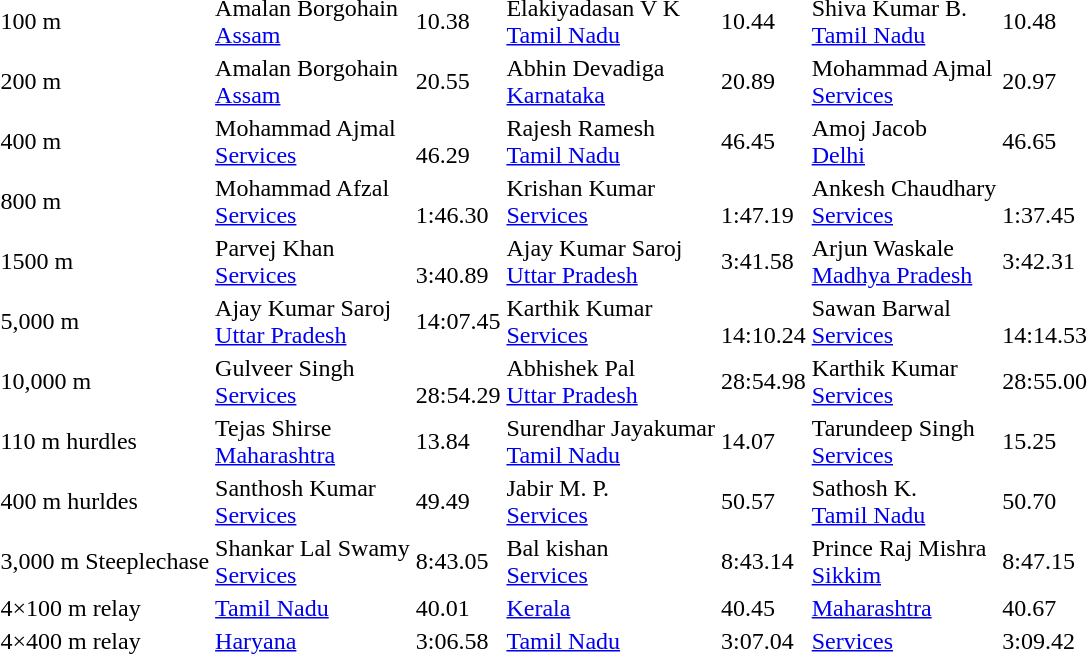<table>
<tr>
<td>100 m</td>
<td>Amalan Borgohain <br> <a href='#'>Assam</a></td>
<td>10.38</td>
<td>Elakiyadasan V K <br> <a href='#'>Tamil Nadu</a></td>
<td>10.44</td>
<td>Shiva Kumar B. <br> <a href='#'>Tamil Nadu</a></td>
<td>10.48</td>
</tr>
<tr>
<td>200 m</td>
<td>Amalan Borgohain <br> <a href='#'>Assam</a></td>
<td>20.55</td>
<td>Abhin Devadiga <br> <a href='#'>Karnataka</a></td>
<td>20.89</td>
<td>Mohammad Ajmal <br> <a href='#'>Services</a></td>
<td>20.97</td>
</tr>
<tr>
<td>400 m</td>
<td>Mohammad Ajmal <br> <a href='#'>Services</a></td>
<td><br>46.29</td>
<td>Rajesh Ramesh <br> <a href='#'>Tamil Nadu</a></td>
<td>46.45</td>
<td>Amoj Jacob <br> <a href='#'>Delhi</a></td>
<td>46.65</td>
</tr>
<tr>
<td>800 m</td>
<td>Mohammad Afzal<br> <a href='#'>Services</a></td>
<td><br>1:46.30</td>
<td>Krishan Kumar<br> <a href='#'>Services</a></td>
<td><br>1:47.19</td>
<td>Ankesh Chaudhary <br> <a href='#'>Services</a></td>
<td><br>1:37.45</td>
</tr>
<tr>
<td>1500 m</td>
<td>Parvej Khan <br> <a href='#'>Services</a></td>
<td><br>3:40.89</td>
<td>Ajay Kumar Saroj<br> <a href='#'>Uttar Pradesh</a></td>
<td>3:41.58</td>
<td>Arjun Waskale <br> <a href='#'>Madhya Pradesh</a></td>
<td>3:42.31</td>
</tr>
<tr>
<td>5,000 m</td>
<td>Ajay Kumar Saroj<br> <a href='#'>Uttar Pradesh</a></td>
<td>14:07.45</td>
<td>Karthik Kumar <br> <a href='#'>Services</a></td>
<td><br>14:10.24</td>
<td>Sawan Barwal<br> <a href='#'>Services</a></td>
<td><br>14:14.53</td>
</tr>
<tr>
<td>10,000 m</td>
<td>Gulveer Singh<br> <a href='#'>Services</a></td>
<td><br>28:54.29</td>
<td>Abhishek Pal<br> <a href='#'>Uttar Pradesh</a></td>
<td>28:54.98</td>
<td>Karthik Kumar <br> <a href='#'>Services</a></td>
<td>28:55.00</td>
</tr>
<tr>
<td>110 m hurdles</td>
<td>Tejas Shirse<br> <a href='#'>Maharashtra</a></td>
<td>13.84</td>
<td>Surendhar Jayakumar<br> <a href='#'>Tamil Nadu</a></td>
<td>14.07</td>
<td>Tarundeep Singh<br> <a href='#'>Services</a></td>
<td>15.25</td>
</tr>
<tr>
<td>400 m hurldes</td>
<td>Santhosh Kumar<br> <a href='#'>Services</a></td>
<td>49.49</td>
<td>Jabir M. P.<br> <a href='#'>Services</a></td>
<td>50.57</td>
<td>Sathosh K.<br> <a href='#'>Tamil Nadu</a></td>
<td>50.70</td>
</tr>
<tr>
<td>3,000 m Steeplechase</td>
<td>Shankar Lal Swamy<br> <a href='#'>Services</a></td>
<td>8:43.05</td>
<td>Bal kishan <br><a href='#'>Services</a></td>
<td>8:43.14</td>
<td>Prince Raj Mishra<br> <a href='#'>Sikkim</a></td>
<td>8:47.15</td>
</tr>
<tr>
<td>4×100 m relay</td>
<td> <a href='#'>Tamil Nadu</a></td>
<td>40.01</td>
<td> <a href='#'>Kerala</a></td>
<td>40.45</td>
<td> <a href='#'>Maharashtra</a></td>
<td>40.67</td>
</tr>
<tr>
<td>4×400 m relay</td>
<td> <a href='#'>Haryana</a></td>
<td>3:06.58</td>
<td> <a href='#'>Tamil Nadu</a></td>
<td>3:07.04</td>
<td><a href='#'>Services</a></td>
<td>3:09.42</td>
</tr>
</table>
